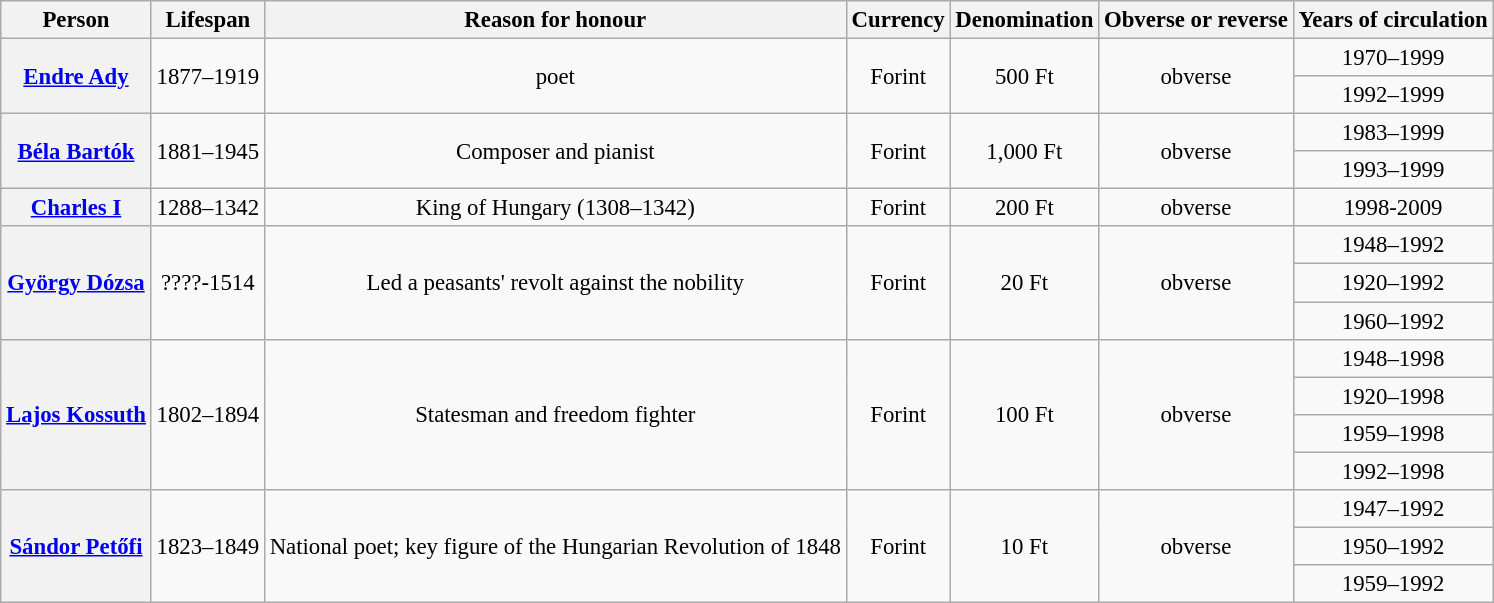<table class="wikitable" style="font-size:95%; text-align:center;">
<tr>
<th>Person</th>
<th>Lifespan</th>
<th>Reason for honour</th>
<th>Currency</th>
<th>Denomination</th>
<th>Obverse or reverse</th>
<th>Years of circulation</th>
</tr>
<tr>
<th rowspan="2"><a href='#'>Endre Ady</a></th>
<td rowspan="2">1877–1919</td>
<td rowspan="2">poet</td>
<td rowspan="2">Forint</td>
<td rowspan="2">500 Ft</td>
<td rowspan="2">obverse</td>
<td>1970–1999</td>
</tr>
<tr>
<td>1992–1999</td>
</tr>
<tr>
<th rowspan="2"><a href='#'>Béla Bartók</a></th>
<td rowspan="2">1881–1945</td>
<td rowspan="2">Composer and pianist</td>
<td rowspan="2">Forint</td>
<td rowspan="2">1,000 Ft</td>
<td rowspan="2">obverse</td>
<td>1983–1999</td>
</tr>
<tr>
<td>1993–1999</td>
</tr>
<tr>
<th><a href='#'>Charles I</a></th>
<td>1288–1342</td>
<td>King of Hungary (1308–1342)</td>
<td>Forint</td>
<td>200 Ft</td>
<td>obverse</td>
<td>1998-2009</td>
</tr>
<tr>
<th rowspan="3"><a href='#'>György Dózsa</a></th>
<td rowspan="3">????-1514</td>
<td rowspan="3">Led a peasants' revolt against the nobility</td>
<td rowspan="3">Forint</td>
<td rowspan="3">20 Ft</td>
<td rowspan="3">obverse</td>
<td>1948–1992</td>
</tr>
<tr>
<td>1920–1992</td>
</tr>
<tr>
<td>1960–1992</td>
</tr>
<tr>
<th rowspan="4"><a href='#'>Lajos Kossuth</a></th>
<td rowspan="4">1802–1894</td>
<td rowspan="4">Statesman and freedom fighter</td>
<td rowspan="4">Forint</td>
<td rowspan="4">100 Ft</td>
<td rowspan="4">obverse</td>
<td>1948–1998</td>
</tr>
<tr>
<td>1920–1998</td>
</tr>
<tr>
<td>1959–1998</td>
</tr>
<tr>
<td>1992–1998</td>
</tr>
<tr>
<th rowspan="3"><a href='#'>Sándor Petőfi</a></th>
<td rowspan="3">1823–1849</td>
<td rowspan="3">National poet; key figure of the Hungarian Revolution of 1848</td>
<td rowspan="3">Forint</td>
<td rowspan="3">10 Ft</td>
<td rowspan="3">obverse</td>
<td>1947–1992</td>
</tr>
<tr>
<td>1950–1992</td>
</tr>
<tr>
<td>1959–1992</td>
</tr>
</table>
